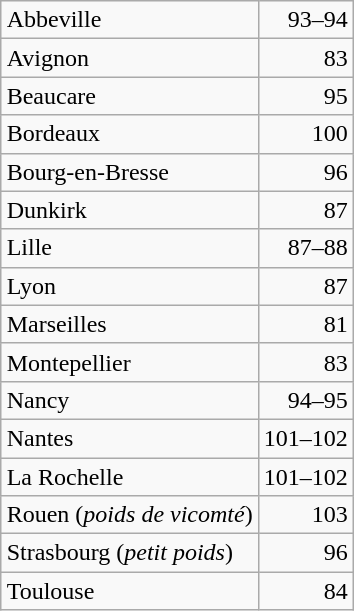<table class="wikitable sortable" style="float:right;">
<tr>
<td>Abbeville</td>
<td align=right>93–94</td>
</tr>
<tr>
<td>Avignon</td>
<td align=right>83</td>
</tr>
<tr>
<td>Beaucare</td>
<td align=right>95</td>
</tr>
<tr>
<td>Bordeaux</td>
<td align=right>100</td>
</tr>
<tr>
<td>Bourg-en-Bresse</td>
<td align=right>96</td>
</tr>
<tr>
<td>Dunkirk</td>
<td align=right>87</td>
</tr>
<tr>
<td>Lille</td>
<td align=right>87–88</td>
</tr>
<tr>
<td>Lyon</td>
<td align=right>87</td>
</tr>
<tr>
<td>Marseilles</td>
<td align=right>81</td>
</tr>
<tr>
<td>Montepellier</td>
<td align=right>83</td>
</tr>
<tr>
<td>Nancy</td>
<td align=right>94–95</td>
</tr>
<tr>
<td>Nantes</td>
<td align=right>101–102</td>
</tr>
<tr>
<td>La Rochelle</td>
<td align=right>101–102</td>
</tr>
<tr>
<td>Rouen (<em>poids de vicomté</em>)</td>
<td align=right>103</td>
</tr>
<tr>
<td>Strasbourg (<em>petit poids</em>)</td>
<td align=right>96</td>
</tr>
<tr>
<td>Toulouse</td>
<td align=right>84</td>
</tr>
</table>
